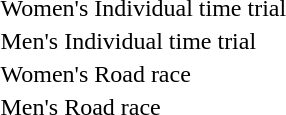<table>
<tr>
<td>Women's Individual time trial<br></td>
<td></td>
<td></td>
<td></td>
</tr>
<tr>
<td>Men's Individual time trial<br></td>
<td></td>
<td></td>
<td></td>
</tr>
<tr>
<td>Women's Road race<br></td>
<td></td>
<td></td>
<td></td>
</tr>
<tr>
<td>Men's Road race<br></td>
<td></td>
<td></td>
<td></td>
</tr>
<tr>
</tr>
</table>
